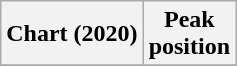<table class="wikitable sortable plainrowheaders">
<tr>
<th scope="col">Chart (2020)</th>
<th scope="col">Peak<br>position</th>
</tr>
<tr>
</tr>
</table>
